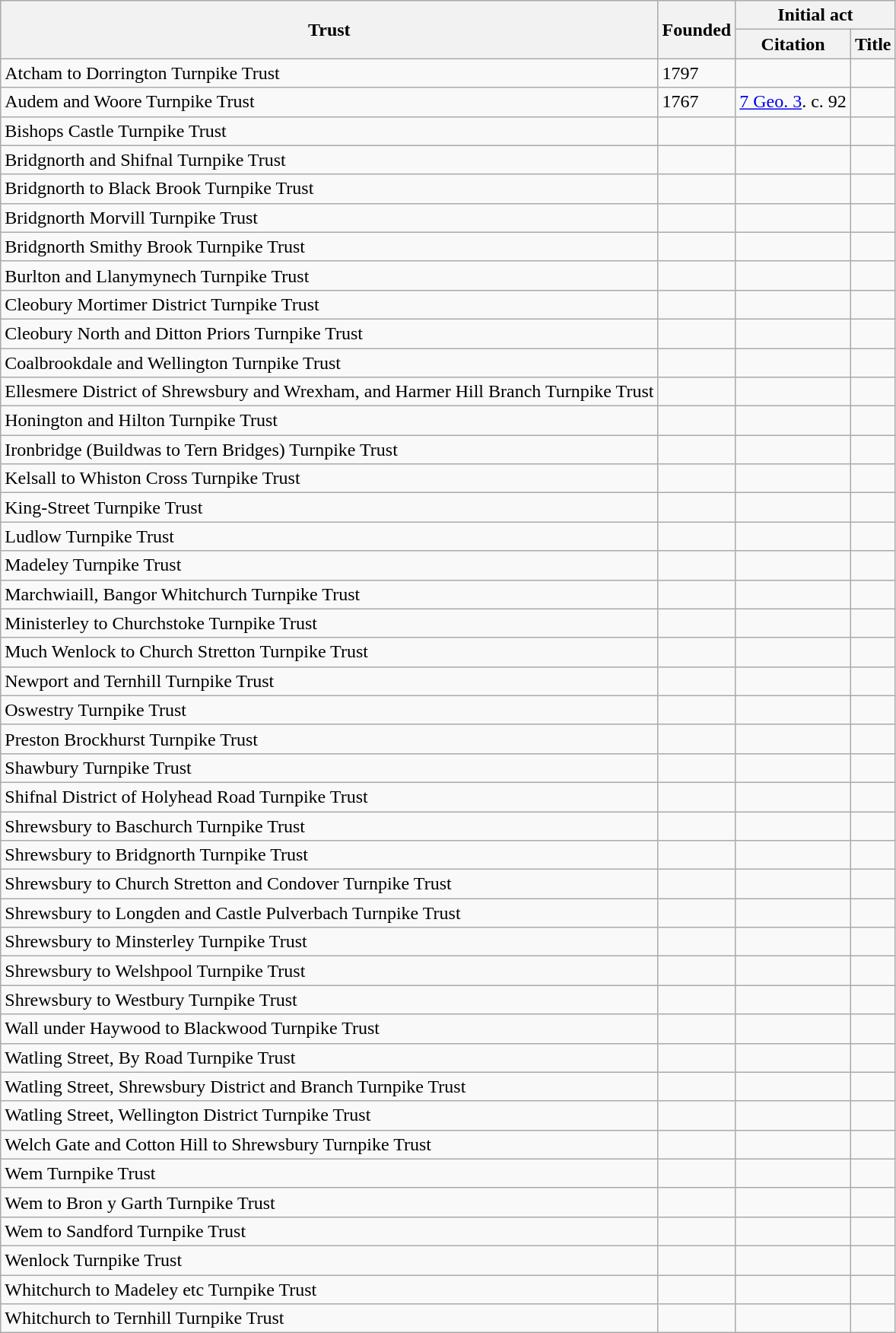<table class="wikitable sortable">
<tr>
<th rowspan=2>Trust</th>
<th rowspan=2>Founded</th>
<th colspan=2>Initial act</th>
</tr>
<tr>
<th>Citation</th>
<th>Title</th>
</tr>
<tr>
<td>Atcham to Dorrington Turnpike Trust</td>
<td>1797</td>
<td></td>
<td></td>
</tr>
<tr>
<td>Audem and Woore Turnpike Trust</td>
<td>1767</td>
<td><a href='#'>7 Geo. 3</a>. c. 92</td>
<td></td>
</tr>
<tr>
<td>Bishops Castle Turnpike Trust</td>
<td></td>
<td></td>
<td></td>
</tr>
<tr>
<td>Bridgnorth and Shifnal Turnpike Trust</td>
<td></td>
<td></td>
<td></td>
</tr>
<tr>
<td>Bridgnorth to Black Brook Turnpike Trust</td>
<td></td>
<td></td>
<td></td>
</tr>
<tr>
<td>Bridgnorth Morvill Turnpike Trust</td>
<td></td>
<td></td>
<td></td>
</tr>
<tr>
<td>Bridgnorth Smithy Brook Turnpike Trust</td>
<td></td>
<td></td>
<td></td>
</tr>
<tr>
<td>Burlton and Llanymynech Turnpike Trust</td>
<td></td>
<td></td>
<td></td>
</tr>
<tr>
<td>Cleobury Mortimer District Turnpike Trust</td>
<td></td>
<td></td>
<td></td>
</tr>
<tr>
<td>Cleobury North and Ditton Priors Turnpike Trust</td>
<td></td>
<td></td>
<td></td>
</tr>
<tr>
<td>Coalbrookdale and Wellington Turnpike Trust</td>
<td></td>
<td></td>
<td></td>
</tr>
<tr>
<td>Ellesmere District of Shrewsbury and Wrexham, and Harmer Hill Branch Turnpike Trust</td>
<td></td>
<td></td>
<td></td>
</tr>
<tr>
<td>Honington and Hilton Turnpike Trust</td>
<td></td>
<td></td>
<td></td>
</tr>
<tr>
<td>Ironbridge (Buildwas to Tern Bridges) Turnpike Trust</td>
<td></td>
<td></td>
<td></td>
</tr>
<tr>
<td>Kelsall to Whiston Cross Turnpike Trust</td>
<td></td>
<td></td>
<td></td>
</tr>
<tr>
<td>King-Street Turnpike Trust</td>
<td></td>
<td></td>
<td></td>
</tr>
<tr>
<td>Ludlow Turnpike Trust</td>
<td></td>
<td></td>
<td></td>
</tr>
<tr>
<td>Madeley Turnpike Trust</td>
<td></td>
<td></td>
<td></td>
</tr>
<tr>
<td>Marchwiaill, Bangor Whitchurch Turnpike Trust</td>
<td></td>
<td></td>
<td></td>
</tr>
<tr>
<td>Ministerley to Churchstoke Turnpike Trust</td>
<td></td>
<td></td>
<td></td>
</tr>
<tr>
<td>Much Wenlock to Church Stretton Turnpike Trust</td>
<td></td>
<td></td>
<td></td>
</tr>
<tr>
<td>Newport and Ternhill Turnpike Trust</td>
<td></td>
<td></td>
<td></td>
</tr>
<tr>
<td>Oswestry Turnpike Trust</td>
<td></td>
<td></td>
<td></td>
</tr>
<tr>
<td>Preston Brockhurst Turnpike Trust</td>
<td></td>
<td></td>
<td></td>
</tr>
<tr>
<td>Shawbury Turnpike Trust</td>
<td></td>
<td></td>
<td></td>
</tr>
<tr>
<td>Shifnal District of Holyhead Road Turnpike Trust</td>
<td></td>
<td></td>
<td></td>
</tr>
<tr>
<td>Shrewsbury to Baschurch Turnpike Trust</td>
<td></td>
<td></td>
<td></td>
</tr>
<tr>
<td>Shrewsbury to Bridgnorth Turnpike Trust</td>
<td></td>
<td></td>
<td></td>
</tr>
<tr>
<td>Shrewsbury to Church Stretton and Condover Turnpike Trust</td>
<td></td>
<td></td>
<td></td>
</tr>
<tr>
<td>Shrewsbury to Longden and Castle Pulverbach Turnpike Trust</td>
<td></td>
<td></td>
<td></td>
</tr>
<tr>
<td>Shrewsbury to Minsterley Turnpike Trust</td>
<td></td>
<td></td>
<td></td>
</tr>
<tr>
<td>Shrewsbury to Welshpool Turnpike Trust</td>
<td></td>
<td></td>
<td></td>
</tr>
<tr>
<td>Shrewsbury to Westbury Turnpike Trust</td>
<td></td>
<td></td>
<td></td>
</tr>
<tr>
<td>Wall under Haywood to Blackwood Turnpike Trust</td>
<td></td>
<td></td>
<td></td>
</tr>
<tr>
<td>Watling Street, By Road Turnpike Trust</td>
<td></td>
<td></td>
<td></td>
</tr>
<tr>
<td>Watling Street, Shrewsbury District and Branch Turnpike Trust</td>
<td></td>
<td></td>
<td></td>
</tr>
<tr>
<td>Watling Street, Wellington District Turnpike Trust</td>
<td></td>
<td></td>
<td></td>
</tr>
<tr>
<td>Welch Gate and Cotton Hill to Shrewsbury Turnpike Trust</td>
<td></td>
<td></td>
<td></td>
</tr>
<tr>
<td>Wem Turnpike Trust</td>
<td></td>
<td></td>
<td></td>
</tr>
<tr>
<td>Wem to Bron y Garth Turnpike Trust</td>
<td></td>
<td></td>
<td></td>
</tr>
<tr>
<td>Wem to Sandford Turnpike Trust</td>
<td></td>
<td></td>
<td></td>
</tr>
<tr>
<td>Wenlock Turnpike Trust</td>
<td></td>
<td></td>
<td></td>
</tr>
<tr>
<td>Whitchurch to Madeley etc Turnpike Trust</td>
<td></td>
<td></td>
<td></td>
</tr>
<tr>
<td>Whitchurch to Ternhill Turnpike Trust</td>
<td></td>
<td></td>
<td></td>
</tr>
</table>
